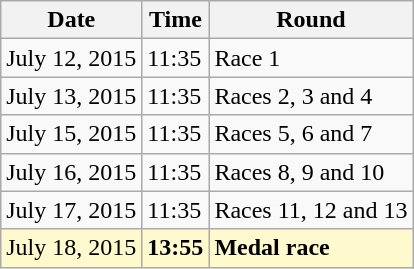<table class="wikitable">
<tr>
<th>Date</th>
<th>Time</th>
<th>Round</th>
</tr>
<tr>
<td>July 12, 2015</td>
<td>11:35</td>
<td>Race 1</td>
</tr>
<tr>
<td>July 13, 2015</td>
<td>11:35</td>
<td>Races 2, 3 and 4</td>
</tr>
<tr>
<td>July 15, 2015</td>
<td>11:35</td>
<td>Races 5, 6 and 7</td>
</tr>
<tr>
<td>July 16, 2015</td>
<td>11:35</td>
<td>Races 8, 9 and 10</td>
</tr>
<tr>
<td>July 17, 2015</td>
<td>11:35</td>
<td>Races 11, 12 and 13</td>
</tr>
<tr style=background:lemonchiffon>
<td>July 18, 2015</td>
<td><strong>13:55</strong></td>
<td><strong>Medal race</strong></td>
</tr>
</table>
